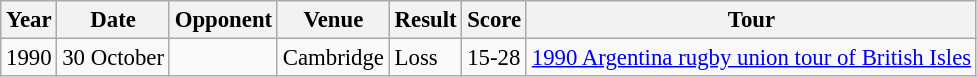<table class="wikitable" style="font-size: 95%;">
<tr>
<th>Year</th>
<th>Date</th>
<th>Opponent</th>
<th>Venue</th>
<th>Result</th>
<th>Score</th>
<th>Tour</th>
</tr>
<tr>
<td>1990</td>
<td>30 October</td>
<td></td>
<td>Cambridge</td>
<td>Loss</td>
<td>15-28</td>
<td><a href='#'>1990 Argentina rugby union tour of British Isles</a></td>
</tr>
</table>
